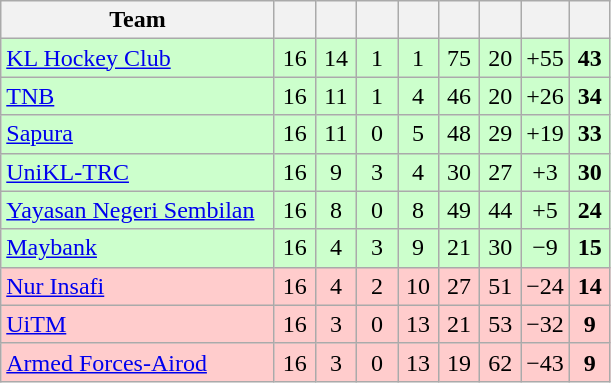<table class=wikitable style="text-align:center">
<tr>
<th width=175>Team</th>
<th width=20></th>
<th width=20></th>
<th width=20></th>
<th width=20></th>
<th width=20></th>
<th width=20></th>
<th width=20></th>
<th width=20></th>
</tr>
<tr bgcolor=ccffcc>
<td align=left> <a href='#'>KL Hockey Club</a></td>
<td>16</td>
<td>14</td>
<td>1</td>
<td>1</td>
<td>75</td>
<td>20</td>
<td>+55</td>
<td><strong>43</strong></td>
</tr>
<tr bgcolor=ccffcc>
<td align=left> <a href='#'>TNB</a></td>
<td>16</td>
<td>11</td>
<td>1</td>
<td>4</td>
<td>46</td>
<td>20</td>
<td>+26</td>
<td><strong>34</strong></td>
</tr>
<tr bgcolor=ccffcc>
<td align=left> <a href='#'>Sapura</a></td>
<td>16</td>
<td>11</td>
<td>0</td>
<td>5</td>
<td>48</td>
<td>29</td>
<td>+19</td>
<td><strong>33</strong></td>
</tr>
<tr bgcolor=ccffcc>
<td align=left> <a href='#'>UniKL-TRC</a></td>
<td>16</td>
<td>9</td>
<td>3</td>
<td>4</td>
<td>30</td>
<td>27</td>
<td>+3</td>
<td><strong>30</strong></td>
</tr>
<tr bgcolor=ccffcc>
<td align=left> <a href='#'>Yayasan Negeri Sembilan</a></td>
<td>16</td>
<td>8</td>
<td>0</td>
<td>8</td>
<td>49</td>
<td>44</td>
<td>+5</td>
<td><strong>24</strong></td>
</tr>
<tr bgcolor=ccffcc>
<td align=left> <a href='#'>Maybank</a></td>
<td>16</td>
<td>4</td>
<td>3</td>
<td>9</td>
<td>21</td>
<td>30</td>
<td>−9</td>
<td><strong>15</strong></td>
</tr>
<tr bgcolor=ffcccc>
<td align=left> <a href='#'>Nur Insafi</a></td>
<td>16</td>
<td>4</td>
<td>2</td>
<td>10</td>
<td>27</td>
<td>51</td>
<td>−24</td>
<td><strong>14</strong></td>
</tr>
<tr bgcolor=ffcccc>
<td align=left> <a href='#'>UiTM</a></td>
<td>16</td>
<td>3</td>
<td>0</td>
<td>13</td>
<td>21</td>
<td>53</td>
<td>−32</td>
<td><strong>9</strong></td>
</tr>
<tr bgcolor=ffcccc>
<td align=left> <a href='#'>Armed Forces-Airod</a></td>
<td>16</td>
<td>3</td>
<td>0</td>
<td>13</td>
<td>19</td>
<td>62</td>
<td>−43</td>
<td><strong>9</strong></td>
</tr>
</table>
